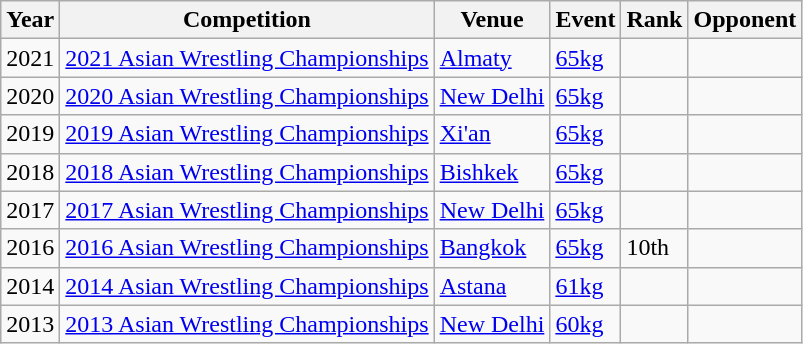<table Class="wikitable sortable">
<tr>
<th>Year</th>
<th>Competition</th>
<th>Venue</th>
<th>Event</th>
<th>Rank</th>
<th>Opponent</th>
</tr>
<tr>
<td>2021</td>
<td><a href='#'>2021 Asian Wrestling Championships</a></td>
<td><a href='#'>Almaty</a></td>
<td><a href='#'>65kg</a></td>
<td></td>
<td></td>
</tr>
<tr>
<td>2020</td>
<td><a href='#'>2020 Asian Wrestling Championships</a></td>
<td><a href='#'>New Delhi</a></td>
<td><a href='#'>65kg</a></td>
<td></td>
<td></td>
</tr>
<tr>
<td>2019</td>
<td><a href='#'>2019 Asian Wrestling Championships</a></td>
<td><a href='#'>Xi'an</a></td>
<td><a href='#'>65kg</a></td>
<td></td>
<td></td>
</tr>
<tr>
<td>2018</td>
<td><a href='#'>2018 Asian Wrestling Championships</a></td>
<td><a href='#'>Bishkek</a></td>
<td><a href='#'>65kg</a></td>
<td></td>
<td></td>
</tr>
<tr>
<td>2017</td>
<td><a href='#'>2017 Asian Wrestling Championships</a></td>
<td><a href='#'>New Delhi</a></td>
<td><a href='#'>65kg</a></td>
<td></td>
<td></td>
</tr>
<tr>
<td>2016</td>
<td><a href='#'>2016 Asian Wrestling Championships</a></td>
<td><a href='#'>Bangkok</a></td>
<td><a href='#'>65kg</a></td>
<td>10th</td>
<td></td>
</tr>
<tr>
<td>2014</td>
<td><a href='#'>2014 Asian Wrestling Championships</a></td>
<td><a href='#'>Astana</a></td>
<td><a href='#'>61kg</a></td>
<td></td>
<td></td>
</tr>
<tr>
<td>2013</td>
<td><a href='#'>2013 Asian Wrestling Championships</a></td>
<td><a href='#'>New Delhi</a></td>
<td><a href='#'>60kg</a></td>
<td></td>
<td></td>
</tr>
</table>
